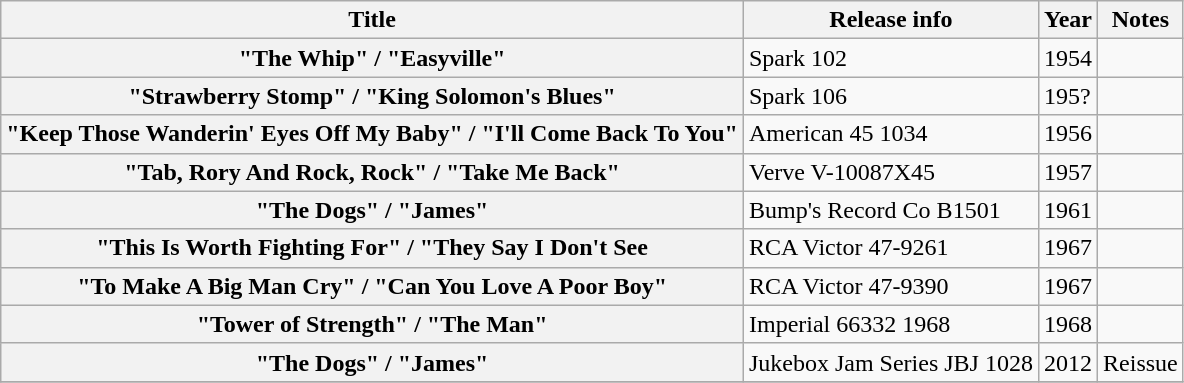<table class="wikitable plainrowheaders sortable">
<tr>
<th scope="col">Title</th>
<th scope="col">Release info</th>
<th scope="col">Year</th>
<th scope="col" class="unsortable">Notes</th>
</tr>
<tr>
<th scope="row">"The Whip" / "Easyville"</th>
<td>Spark 102</td>
<td>1954</td>
<td></td>
</tr>
<tr>
<th scope="row">"Strawberry Stomp" / "King Solomon's Blues"</th>
<td>Spark 106</td>
<td>195?</td>
<td></td>
</tr>
<tr>
<th scope="row">"Keep Those Wanderin' Eyes Off My Baby" / "I'll Come Back To You"</th>
<td>American 45 1034</td>
<td>1956</td>
<td></td>
</tr>
<tr>
<th scope="row">"Tab, Rory And Rock, Rock" / "Take Me Back"</th>
<td>Verve V-10087X45</td>
<td>1957</td>
<td></td>
</tr>
<tr>
<th scope="row">"The Dogs" / "James"</th>
<td>Bump's Record Co B1501</td>
<td>1961</td>
<td></td>
</tr>
<tr>
<th scope="row">"This Is Worth Fighting For" / "They Say I Don't See</th>
<td>RCA Victor 47-9261</td>
<td>1967</td>
<td></td>
</tr>
<tr>
<th scope="row">"To Make A Big Man Cry" / "Can You Love A Poor Boy"</th>
<td>RCA Victor 47-9390</td>
<td>1967</td>
<td></td>
</tr>
<tr>
<th scope="row">"Tower of Strength" / "The Man"</th>
<td>Imperial 66332 1968</td>
<td>1968</td>
<td></td>
</tr>
<tr>
<th scope="row">"The Dogs" / "James"</th>
<td>Jukebox Jam Series JBJ 1028</td>
<td>2012</td>
<td>Reissue</td>
</tr>
<tr>
</tr>
</table>
